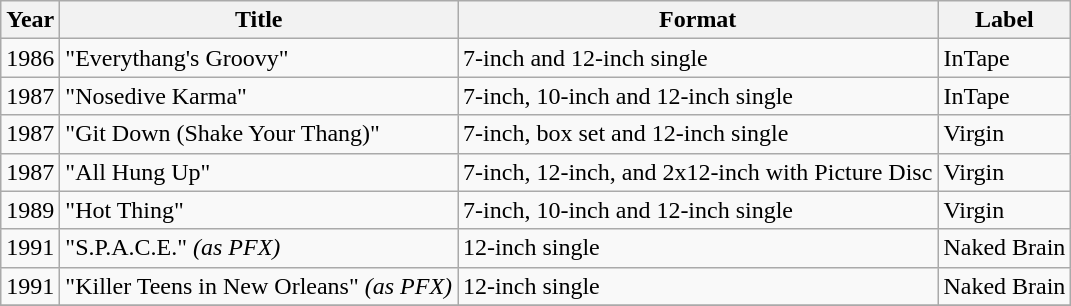<table class="wikitable">
<tr>
<th>Year</th>
<th>Title</th>
<th>Format</th>
<th>Label</th>
</tr>
<tr>
<td>1986</td>
<td>"Everythang's Groovy"</td>
<td>7-inch and 12-inch single</td>
<td>InTape</td>
</tr>
<tr>
<td>1987</td>
<td>"Nosedive Karma"</td>
<td>7-inch, 10-inch and 12-inch single</td>
<td>InTape</td>
</tr>
<tr>
<td>1987</td>
<td>"Git Down (Shake Your Thang)"</td>
<td>7-inch, box set and 12-inch single</td>
<td>Virgin</td>
</tr>
<tr>
<td>1987</td>
<td>"All Hung Up"</td>
<td>7-inch, 12-inch, and 2x12-inch with Picture Disc</td>
<td>Virgin</td>
</tr>
<tr>
<td>1989</td>
<td>"Hot Thing"</td>
<td>7-inch, 10-inch and 12-inch single</td>
<td>Virgin</td>
</tr>
<tr>
<td>1991</td>
<td>"S.P.A.C.E." <em>(as PFX)</em></td>
<td>12-inch single</td>
<td>Naked Brain</td>
</tr>
<tr>
<td>1991</td>
<td>"Killer Teens in New Orleans" <em>(as PFX)</em></td>
<td>12-inch single</td>
<td>Naked Brain</td>
</tr>
<tr>
</tr>
</table>
